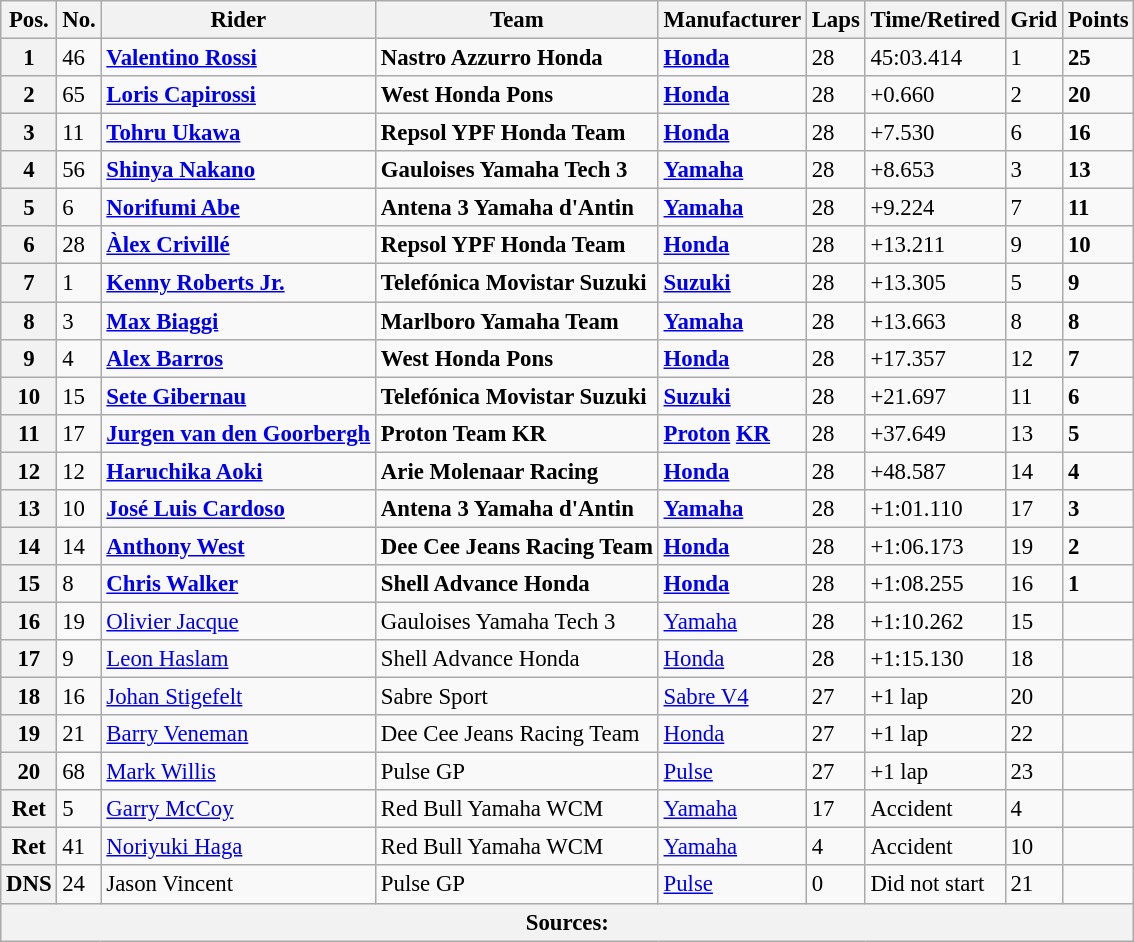<table class="wikitable" style="font-size: 95%;">
<tr>
<th>Pos.</th>
<th>No.</th>
<th>Rider</th>
<th>Team</th>
<th>Manufacturer</th>
<th>Laps</th>
<th>Time/Retired</th>
<th>Grid</th>
<th>Points</th>
</tr>
<tr>
<th>1</th>
<td>46</td>
<td> <strong><a href='#'>Valentino Rossi</a></strong></td>
<td><strong>Nastro Azzurro Honda</strong></td>
<td><strong><a href='#'>Honda</a></strong></td>
<td>28</td>
<td>45:03.414</td>
<td>1</td>
<td><strong>25</strong></td>
</tr>
<tr>
<th>2</th>
<td>65</td>
<td> <strong><a href='#'>Loris Capirossi</a></strong></td>
<td><strong>West Honda Pons</strong></td>
<td><strong><a href='#'>Honda</a></strong></td>
<td>28</td>
<td>+0.660</td>
<td>2</td>
<td><strong>20</strong></td>
</tr>
<tr>
<th>3</th>
<td>11</td>
<td> <strong><a href='#'>Tohru Ukawa</a></strong></td>
<td><strong>Repsol YPF Honda Team</strong></td>
<td><strong><a href='#'>Honda</a></strong></td>
<td>28</td>
<td>+7.530</td>
<td>6</td>
<td><strong>16</strong></td>
</tr>
<tr>
<th>4</th>
<td>56</td>
<td> <strong><a href='#'>Shinya Nakano</a></strong></td>
<td><strong>Gauloises Yamaha Tech 3</strong></td>
<td><strong><a href='#'>Yamaha</a></strong></td>
<td>28</td>
<td>+8.653</td>
<td>3</td>
<td><strong>13</strong></td>
</tr>
<tr>
<th>5</th>
<td>6</td>
<td> <strong><a href='#'>Norifumi Abe</a></strong></td>
<td><strong>Antena 3 Yamaha d'Antin</strong></td>
<td><strong><a href='#'>Yamaha</a></strong></td>
<td>28</td>
<td>+9.224</td>
<td>7</td>
<td><strong>11</strong></td>
</tr>
<tr>
<th>6</th>
<td>28</td>
<td> <strong><a href='#'>Àlex Crivillé</a></strong></td>
<td><strong>Repsol YPF Honda Team</strong></td>
<td><strong><a href='#'>Honda</a></strong></td>
<td>28</td>
<td>+13.211</td>
<td>9</td>
<td><strong>10</strong></td>
</tr>
<tr>
<th>7</th>
<td>1</td>
<td> <strong><a href='#'>Kenny Roberts Jr.</a></strong></td>
<td><strong>Telefónica Movistar Suzuki</strong></td>
<td><strong><a href='#'>Suzuki</a></strong></td>
<td>28</td>
<td>+13.305</td>
<td>5</td>
<td><strong>9</strong></td>
</tr>
<tr>
<th>8</th>
<td>3</td>
<td> <strong><a href='#'>Max Biaggi</a></strong></td>
<td><strong>Marlboro Yamaha Team</strong></td>
<td><strong><a href='#'>Yamaha</a></strong></td>
<td>28</td>
<td>+13.663</td>
<td>8</td>
<td><strong>8</strong></td>
</tr>
<tr>
<th>9</th>
<td>4</td>
<td> <strong><a href='#'>Alex Barros</a></strong></td>
<td><strong>West Honda Pons</strong></td>
<td><strong><a href='#'>Honda</a></strong></td>
<td>28</td>
<td>+17.357</td>
<td>12</td>
<td><strong>7</strong></td>
</tr>
<tr>
<th>10</th>
<td>15</td>
<td> <strong><a href='#'>Sete Gibernau</a></strong></td>
<td><strong>Telefónica Movistar Suzuki</strong></td>
<td><strong><a href='#'>Suzuki</a></strong></td>
<td>28</td>
<td>+21.697</td>
<td>11</td>
<td><strong>6</strong></td>
</tr>
<tr>
<th>11</th>
<td>17</td>
<td> <strong><a href='#'>Jurgen van den Goorbergh</a></strong></td>
<td><strong>Proton Team KR</strong></td>
<td><strong><a href='#'>Proton</a> <a href='#'>KR</a></strong></td>
<td>28</td>
<td>+37.649</td>
<td>13</td>
<td><strong>5</strong></td>
</tr>
<tr>
<th>12</th>
<td>12</td>
<td> <strong><a href='#'>Haruchika Aoki</a></strong></td>
<td><strong>Arie Molenaar Racing</strong></td>
<td><strong><a href='#'>Honda</a></strong></td>
<td>28</td>
<td>+48.587</td>
<td>14</td>
<td><strong>4</strong></td>
</tr>
<tr>
<th>13</th>
<td>10</td>
<td> <strong><a href='#'>José Luis Cardoso</a></strong></td>
<td><strong>Antena 3 Yamaha d'Antin</strong></td>
<td><strong><a href='#'>Yamaha</a></strong></td>
<td>28</td>
<td>+1:01.110</td>
<td>17</td>
<td><strong>3</strong></td>
</tr>
<tr>
<th>14</th>
<td>14</td>
<td> <strong><a href='#'>Anthony West</a></strong></td>
<td><strong>Dee Cee Jeans Racing Team</strong></td>
<td><strong><a href='#'>Honda</a></strong></td>
<td>28</td>
<td>+1:06.173</td>
<td>19</td>
<td><strong>2</strong></td>
</tr>
<tr>
<th>15</th>
<td>8</td>
<td><strong> <a href='#'>Chris Walker</a></strong></td>
<td><strong>Shell Advance Honda</strong></td>
<td><strong><a href='#'>Honda</a></strong></td>
<td>28</td>
<td>+1:08.255</td>
<td>16</td>
<td><strong>1</strong></td>
</tr>
<tr>
<th>16</th>
<td>19</td>
<td> <a href='#'>Olivier Jacque</a></td>
<td>Gauloises Yamaha Tech 3</td>
<td><a href='#'>Yamaha</a></td>
<td>28</td>
<td>+1:10.262</td>
<td>15</td>
<td></td>
</tr>
<tr>
<th>17</th>
<td>9</td>
<td> <a href='#'>Leon Haslam</a></td>
<td>Shell Advance Honda</td>
<td><a href='#'>Honda</a></td>
<td>28</td>
<td>+1:15.130</td>
<td>18</td>
<td></td>
</tr>
<tr>
<th>18</th>
<td>16</td>
<td> <a href='#'>Johan Stigefelt</a></td>
<td>Sabre Sport</td>
<td><a href='#'>Sabre V4</a></td>
<td>27</td>
<td>+1 lap</td>
<td>20</td>
<td></td>
</tr>
<tr>
<th>19</th>
<td>21</td>
<td> <a href='#'>Barry Veneman</a></td>
<td>Dee Cee Jeans Racing Team</td>
<td><a href='#'>Honda</a></td>
<td>27</td>
<td>+1 lap</td>
<td>22</td>
<td></td>
</tr>
<tr>
<th>20</th>
<td>68</td>
<td> <a href='#'>Mark Willis</a></td>
<td>Pulse GP</td>
<td><a href='#'>Pulse</a></td>
<td>27</td>
<td>+1 lap</td>
<td>23</td>
<td></td>
</tr>
<tr>
<th>Ret</th>
<td>5</td>
<td> <a href='#'>Garry McCoy</a></td>
<td>Red Bull Yamaha WCM</td>
<td><a href='#'>Yamaha</a></td>
<td>17</td>
<td>Accident</td>
<td>4</td>
<td></td>
</tr>
<tr>
<th>Ret</th>
<td>41</td>
<td> <a href='#'>Noriyuki Haga</a></td>
<td>Red Bull Yamaha WCM</td>
<td><a href='#'>Yamaha</a></td>
<td>4</td>
<td>Accident</td>
<td>10</td>
<td></td>
</tr>
<tr>
<th>DNS</th>
<td>24</td>
<td> Jason Vincent</td>
<td>Pulse GP</td>
<td><a href='#'>Pulse</a></td>
<td>0</td>
<td>Did not start</td>
<td>21</td>
<td></td>
</tr>
<tr>
<th colspan=9>Sources:</th>
</tr>
</table>
